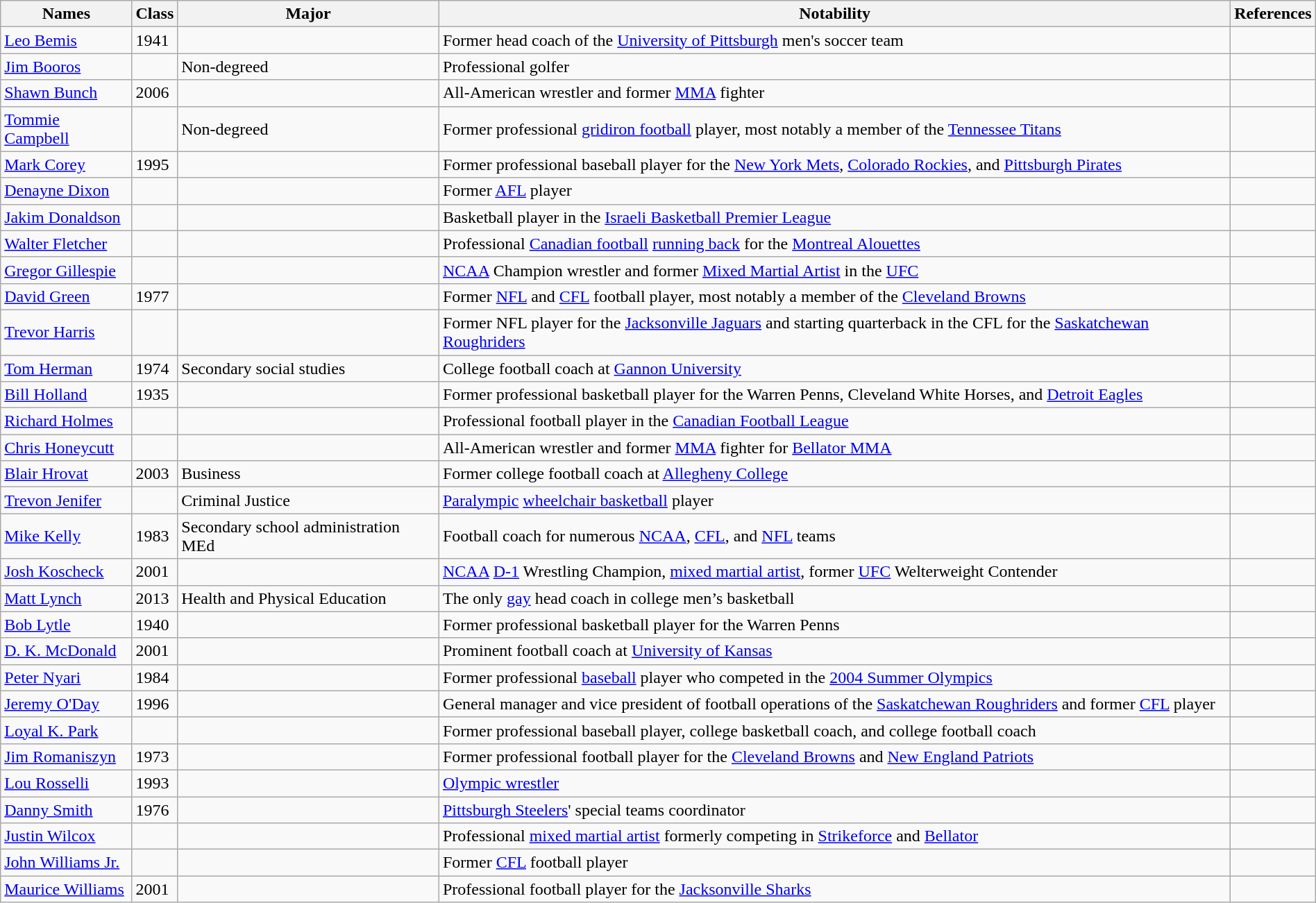<table class="wikitable sortable" style="width:100%;">
<tr>
<th>Names</th>
<th>Class</th>
<th>Major</th>
<th>Notability</th>
<th>References</th>
</tr>
<tr>
<td><a href='#'>Leo Bemis</a></td>
<td>1941</td>
<td></td>
<td>Former head coach of the <a href='#'>University of Pittsburgh</a> men's soccer team</td>
<td></td>
</tr>
<tr>
<td><a href='#'>Jim Booros</a></td>
<td></td>
<td>Non-degreed</td>
<td>Professional golfer</td>
<td></td>
</tr>
<tr>
<td><a href='#'>Shawn Bunch</a></td>
<td>2006</td>
<td></td>
<td>All-American wrestler and former <a href='#'>MMA</a> fighter</td>
<td></td>
</tr>
<tr>
<td><a href='#'>Tommie Campbell</a></td>
<td></td>
<td>Non-degreed</td>
<td>Former professional <a href='#'>gridiron football</a> player, most notably a member of the <a href='#'>Tennessee Titans</a></td>
<td></td>
</tr>
<tr>
<td><a href='#'>Mark Corey</a></td>
<td>1995</td>
<td></td>
<td>Former professional baseball player for the <a href='#'>New York Mets</a>, <a href='#'>Colorado Rockies</a>, and <a href='#'>Pittsburgh Pirates</a></td>
<td></td>
</tr>
<tr>
<td><a href='#'>Denayne Dixon</a></td>
<td></td>
<td></td>
<td>Former <a href='#'>AFL</a> player</td>
<td></td>
</tr>
<tr>
<td><a href='#'>Jakim Donaldson</a></td>
<td></td>
<td></td>
<td>Basketball player in the <a href='#'>Israeli Basketball Premier League</a></td>
<td></td>
</tr>
<tr>
<td><a href='#'>Walter Fletcher</a></td>
<td></td>
<td></td>
<td>Professional <a href='#'>Canadian football</a> <a href='#'>running back</a> for the <a href='#'>Montreal Alouettes</a></td>
<td></td>
</tr>
<tr>
<td><a href='#'>Gregor Gillespie</a></td>
<td></td>
<td></td>
<td><a href='#'>NCAA</a> Champion wrestler and former <a href='#'>Mixed Martial Artist</a> in the <a href='#'>UFC</a></td>
<td></td>
</tr>
<tr>
<td><a href='#'>David Green</a></td>
<td>1977</td>
<td></td>
<td>Former <a href='#'>NFL</a> and <a href='#'>CFL</a> football player, most notably a member of the <a href='#'>Cleveland Browns</a></td>
<td></td>
</tr>
<tr>
<td><a href='#'>Trevor Harris</a></td>
<td></td>
<td></td>
<td>Former NFL player for the <a href='#'>Jacksonville Jaguars</a> and starting quarterback in the CFL for the <a href='#'>Saskatchewan Roughriders</a></td>
<td></td>
</tr>
<tr>
<td><a href='#'>Tom Herman</a></td>
<td>1974</td>
<td>Secondary social studies</td>
<td>College football coach at <a href='#'>Gannon University</a></td>
<td></td>
</tr>
<tr>
<td><a href='#'>Bill Holland</a></td>
<td>1935</td>
<td></td>
<td>Former professional basketball player for the Warren Penns, Cleveland White Horses, and <a href='#'>Detroit Eagles</a></td>
<td></td>
</tr>
<tr>
<td><a href='#'>Richard Holmes</a></td>
<td></td>
<td></td>
<td>Professional football player in the <a href='#'>Canadian Football League</a></td>
<td></td>
</tr>
<tr>
<td><a href='#'>Chris Honeycutt</a></td>
<td></td>
<td></td>
<td>All-American wrestler and former <a href='#'>MMA</a> fighter for <a href='#'>Bellator MMA</a></td>
<td></td>
</tr>
<tr>
<td><a href='#'>Blair Hrovat</a></td>
<td>2003</td>
<td>Business</td>
<td>Former college football coach at <a href='#'>Allegheny College</a></td>
<td></td>
</tr>
<tr>
<td><a href='#'>Trevon Jenifer</a></td>
<td></td>
<td>Criminal Justice</td>
<td><a href='#'>Paralympic</a> <a href='#'>wheelchair basketball</a> player</td>
<td></td>
</tr>
<tr>
<td><a href='#'>Mike Kelly</a></td>
<td>1983</td>
<td>Secondary school administration MEd</td>
<td>Football coach for numerous <a href='#'>NCAA</a>, <a href='#'>CFL</a>, and <a href='#'>NFL</a> teams</td>
<td></td>
</tr>
<tr>
<td><a href='#'>Josh Koscheck</a></td>
<td>2001</td>
<td></td>
<td><a href='#'>NCAA</a> <a href='#'>D-1</a> Wrestling Champion, <a href='#'>mixed martial artist</a>, former <a href='#'>UFC</a> Welterweight Contender</td>
<td></td>
</tr>
<tr>
<td><a href='#'>Matt Lynch</a></td>
<td>2013</td>
<td>Health and Physical Education</td>
<td>The only <a href='#'>gay</a> head coach in college men’s basketball</td>
<td></td>
</tr>
<tr>
<td><a href='#'>Bob Lytle</a></td>
<td>1940</td>
<td></td>
<td>Former professional basketball player for the Warren Penns</td>
<td></td>
</tr>
<tr>
<td><a href='#'>D. K. McDonald</a></td>
<td>2001</td>
<td></td>
<td>Prominent football coach at <a href='#'>University of Kansas</a></td>
<td></td>
</tr>
<tr>
<td><a href='#'>Peter Nyari</a></td>
<td>1984</td>
<td></td>
<td>Former professional <a href='#'>baseball</a> player who competed in the <a href='#'>2004 Summer Olympics</a></td>
<td></td>
</tr>
<tr>
<td><a href='#'>Jeremy O'Day</a></td>
<td>1996</td>
<td></td>
<td>General manager and vice president of football operations of the <a href='#'>Saskatchewan Roughriders</a> and former <a href='#'>CFL</a> player</td>
<td></td>
</tr>
<tr>
<td><a href='#'>Loyal K. Park</a></td>
<td></td>
<td></td>
<td>Former professional baseball player, college basketball coach, and college football coach</td>
<td></td>
</tr>
<tr>
<td><a href='#'>Jim Romaniszyn</a></td>
<td>1973</td>
<td></td>
<td>Former professional football player for the <a href='#'>Cleveland Browns</a> and <a href='#'>New England Patriots</a></td>
<td></td>
</tr>
<tr>
<td><a href='#'>Lou Rosselli</a></td>
<td>1993</td>
<td></td>
<td><a href='#'>Olympic wrestler</a></td>
<td></td>
</tr>
<tr>
<td><a href='#'>Danny Smith</a></td>
<td>1976</td>
<td></td>
<td><a href='#'>Pittsburgh Steelers</a>' special teams coordinator</td>
<td></td>
</tr>
<tr>
<td><a href='#'>Justin Wilcox</a></td>
<td></td>
<td></td>
<td>Professional <a href='#'>mixed martial artist</a> formerly competing in <a href='#'>Strikeforce</a> and <a href='#'>Bellator</a></td>
<td></td>
</tr>
<tr>
<td><a href='#'>John Williams Jr.</a></td>
<td></td>
<td></td>
<td>Former <a href='#'>CFL</a> football player</td>
<td></td>
</tr>
<tr>
<td><a href='#'>Maurice Williams</a></td>
<td>2001</td>
<td></td>
<td>Professional football player for the <a href='#'>Jacksonville Sharks</a></td>
<td></td>
</tr>
</table>
